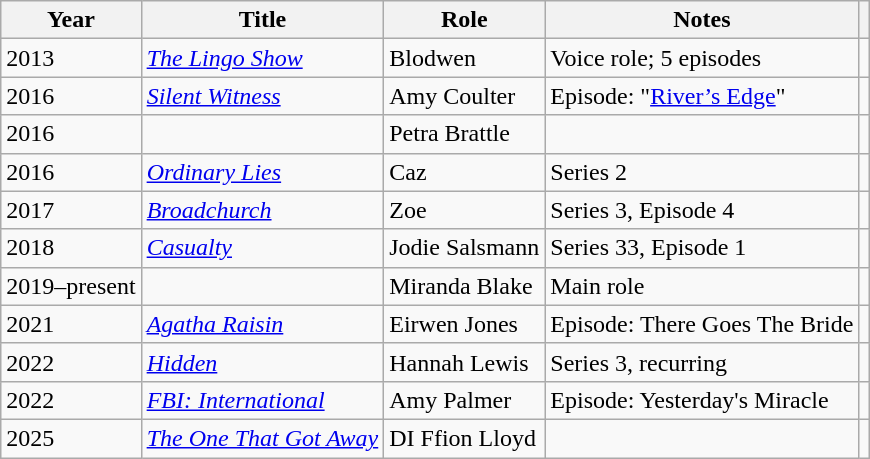<table class="wikitable sortable">
<tr>
<th>Year</th>
<th>Title</th>
<th>Role</th>
<th class="unsortable">Notes</th>
<th></th>
</tr>
<tr>
<td>2013</td>
<td><em><a href='#'>The Lingo Show</a></em></td>
<td>Blodwen</td>
<td>Voice role; 5 episodes</td>
<td></td>
</tr>
<tr>
<td>2016</td>
<td><em><a href='#'>Silent Witness</a></em></td>
<td>Amy Coulter</td>
<td>Episode: "<a href='#'>River’s Edge</a>"</td>
<td></td>
</tr>
<tr>
<td>2016</td>
<td><em></em></td>
<td>Petra Brattle</td>
<td></td>
<td></td>
</tr>
<tr>
<td>2016</td>
<td><em><a href='#'>Ordinary Lies</a></em></td>
<td>Caz</td>
<td>Series 2</td>
<td></td>
</tr>
<tr>
<td>2017</td>
<td><em><a href='#'>Broadchurch</a></em></td>
<td>Zoe</td>
<td>Series 3, Episode 4</td>
<td></td>
</tr>
<tr>
<td>2018</td>
<td><em><a href='#'>Casualty</a></em></td>
<td>Jodie Salsmann</td>
<td>Series 33, Episode 1</td>
<td></td>
</tr>
<tr>
<td>2019–present</td>
<td><em></em></td>
<td>Miranda Blake</td>
<td>Main role</td>
<td></td>
</tr>
<tr>
<td>2021</td>
<td><em><a href='#'>Agatha Raisin</a></em></td>
<td>Eirwen Jones</td>
<td>Episode: There Goes The Bride</td>
<td></td>
</tr>
<tr>
<td>2022</td>
<td><em><a href='#'>Hidden</a></em></td>
<td>Hannah Lewis</td>
<td>Series 3, recurring</td>
<td></td>
</tr>
<tr>
<td>2022</td>
<td><em><a href='#'>FBI: International</a></em></td>
<td>Amy Palmer</td>
<td>Episode: Yesterday's Miracle</td>
<td></td>
</tr>
<tr>
<td>2025</td>
<td><em><a href='#'>The One That Got Away</a></em></td>
<td>DI Ffion Lloyd</td>
<td></td>
<td></td>
</tr>
</table>
